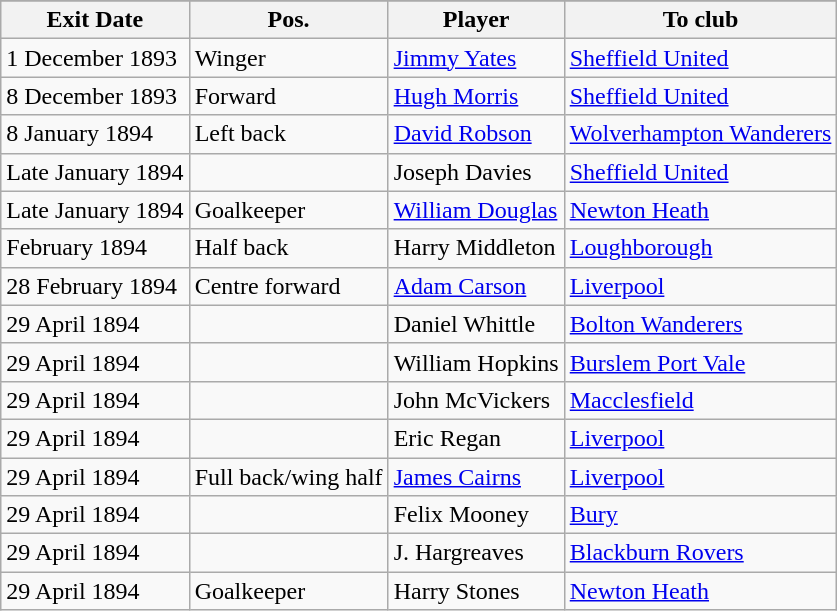<table class="wikitable">
<tr>
</tr>
<tr>
<th>Exit Date</th>
<th>Pos.</th>
<th>Player</th>
<th>To club</th>
</tr>
<tr>
<td>1 December 1893</td>
<td>Winger</td>
<td> <a href='#'>Jimmy Yates</a></td>
<td> <a href='#'>Sheffield United</a></td>
</tr>
<tr>
<td>8 December 1893</td>
<td>Forward</td>
<td> <a href='#'>Hugh Morris</a></td>
<td> <a href='#'>Sheffield United</a></td>
</tr>
<tr>
<td>8 January 1894</td>
<td>Left back</td>
<td> <a href='#'>David Robson</a></td>
<td> <a href='#'>Wolverhampton Wanderers</a></td>
</tr>
<tr>
<td>Late January 1894</td>
<td></td>
<td> Joseph Davies</td>
<td> <a href='#'>Sheffield United</a></td>
</tr>
<tr>
<td>Late January 1894</td>
<td>Goalkeeper</td>
<td> <a href='#'>William Douglas</a></td>
<td> <a href='#'>Newton Heath</a></td>
</tr>
<tr>
<td>February 1894</td>
<td>Half back</td>
<td>Harry Middleton</td>
<td> <a href='#'>Loughborough</a></td>
</tr>
<tr>
<td>28 February 1894</td>
<td>Centre forward</td>
<td> <a href='#'>Adam Carson</a></td>
<td> <a href='#'>Liverpool</a></td>
</tr>
<tr>
<td>29 April 1894</td>
<td></td>
<td>Daniel Whittle</td>
<td> <a href='#'>Bolton Wanderers</a></td>
</tr>
<tr>
<td>29 April 1894</td>
<td></td>
<td>William Hopkins</td>
<td> <a href='#'>Burslem Port Vale</a></td>
</tr>
<tr>
<td>29 April 1894</td>
<td></td>
<td>John McVickers</td>
<td> <a href='#'>Macclesfield</a></td>
</tr>
<tr>
<td>29 April 1894</td>
<td></td>
<td>Eric Regan</td>
<td> <a href='#'>Liverpool</a></td>
</tr>
<tr>
<td>29 April 1894</td>
<td>Full back/wing half</td>
<td><a href='#'>James Cairns</a></td>
<td> <a href='#'>Liverpool</a></td>
</tr>
<tr>
<td>29 April 1894</td>
<td></td>
<td>Felix Mooney</td>
<td> <a href='#'>Bury</a></td>
</tr>
<tr>
<td>29 April 1894</td>
<td></td>
<td>J. Hargreaves</td>
<td> <a href='#'>Blackburn Rovers</a></td>
</tr>
<tr>
<td>29 April 1894</td>
<td>Goalkeeper</td>
<td>Harry Stones</td>
<td> <a href='#'>Newton Heath</a></td>
</tr>
</table>
